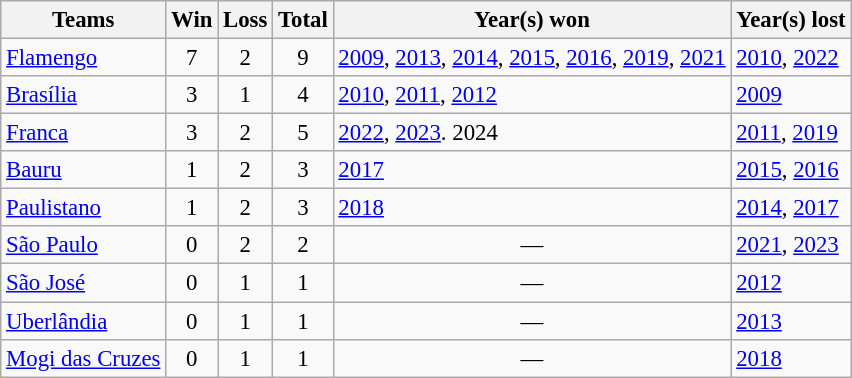<table class="wikitable sortable" style="text-align:center; font-size:95%">
<tr>
<th>Teams</th>
<th>Win</th>
<th>Loss</th>
<th>Total</th>
<th>Year(s) won</th>
<th>Year(s) lost</th>
</tr>
<tr>
<td style="text-align:left"><a href='#'>Flamengo</a></td>
<td>7</td>
<td>2</td>
<td>9</td>
<td style="text-align:left"><a href='#'>2009</a>, <a href='#'>2013</a>, <a href='#'>2014</a>, <a href='#'>2015</a>, <a href='#'>2016</a>, <a href='#'>2019</a>, <a href='#'>2021</a></td>
<td style="text-align:left"><a href='#'>2010</a>, <a href='#'>2022</a></td>
</tr>
<tr>
<td style="text-align:left"><a href='#'>Brasília</a></td>
<td>3</td>
<td>1</td>
<td>4</td>
<td style="text-align:left"><a href='#'>2010</a>, <a href='#'>2011</a>, <a href='#'>2012</a></td>
<td style="text-align:left"><a href='#'>2009</a></td>
</tr>
<tr>
<td style="text-align:left"><a href='#'>Franca</a></td>
<td>3</td>
<td>2</td>
<td>5</td>
<td style="text-align:left"><a href='#'>2022</a>, <a href='#'>2023</a>. 2024</td>
<td style="text-align:left"><a href='#'>2011</a>, <a href='#'>2019</a></td>
</tr>
<tr>
<td style="text-align:left"><a href='#'>Bauru</a></td>
<td>1</td>
<td>2</td>
<td>3</td>
<td style="text-align:left"><a href='#'>2017</a></td>
<td style="text-align:left"><a href='#'>2015</a>, <a href='#'>2016</a></td>
</tr>
<tr>
<td style="text-align:left"><a href='#'>Paulistano</a></td>
<td>1</td>
<td>2</td>
<td>3</td>
<td style="text-align:left"><a href='#'>2018</a></td>
<td style="text-align:left"><a href='#'>2014</a>, <a href='#'>2017</a></td>
</tr>
<tr>
<td style="text-align:left"><a href='#'>São Paulo</a></td>
<td>0</td>
<td>2</td>
<td>2</td>
<td>—</td>
<td style="text-align:left"><a href='#'>2021</a>, <a href='#'>2023</a></td>
</tr>
<tr>
<td style="text-align:left"><a href='#'>São José</a></td>
<td>0</td>
<td>1</td>
<td>1</td>
<td>—</td>
<td style="text-align:left"><a href='#'>2012</a></td>
</tr>
<tr>
<td style="text-align:left"><a href='#'>Uberlândia</a></td>
<td>0</td>
<td>1</td>
<td>1</td>
<td>—</td>
<td style="text-align:left"><a href='#'>2013</a></td>
</tr>
<tr>
<td style="text-align:left"><a href='#'>Mogi das Cruzes</a></td>
<td>0</td>
<td>1</td>
<td>1</td>
<td>—</td>
<td style="text-align:left"><a href='#'>2018</a></td>
</tr>
</table>
